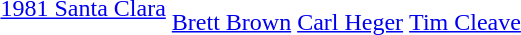<table>
<tr>
<td><a href='#'>1981 Santa Clara</a></td>
<td><br> <a href='#'>Brett Brown</a></td>
<td><br> <a href='#'>Carl Heger</a></td>
<td><br> <a href='#'>Tim Cleave</a></td>
</tr>
</table>
